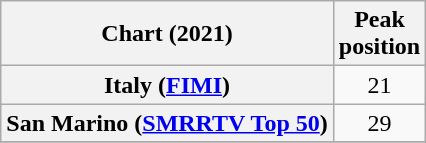<table class="wikitable sortable plainrowheaders" style="text-align:center;">
<tr>
<th scope="col">Chart (2021)</th>
<th scope="col">Peak<br>position</th>
</tr>
<tr>
<th scope="row">Italy (<a href='#'>FIMI</a>)</th>
<td>21</td>
</tr>
<tr>
<th scope="row">San Marino (<a href='#'>SMRRTV Top 50</a>)</th>
<td>29</td>
</tr>
<tr>
</tr>
</table>
